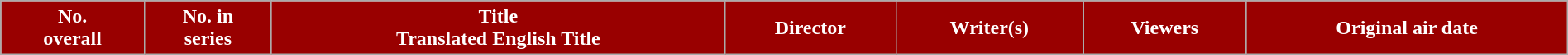<table class="wikitable plainrowheaders" width="100%">
<tr>
<th ! style="background-color: #990000; color:#ffffff;">No.<br>overall</th>
<th ! style="background-color: #990000; color:#ffffff;">No. in<br>series</th>
<th ! style="background-color: #990000; color:#ffffff;">Title<br>Translated English Title</th>
<th ! style="background-color: #990000; color:#ffffff;">Director</th>
<th ! style="background-color: #990000; color:#ffffff;">Writer(s)</th>
<th ! style="background-color: #990000; color:#ffffff;">Viewers<br></th>
<th ! style="background-color: #990000; color:#ffffff;">Original air date<br>











</th>
</tr>
</table>
